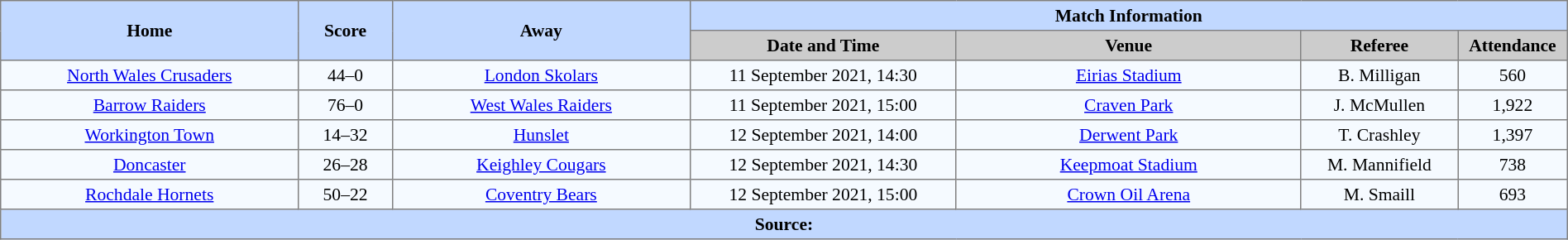<table border=1 style="border-collapse:collapse; font-size:90%; text-align:center;" cellpadding=3 cellspacing=0 width=100%>
<tr style="background:#C1D8ff;">
<th scope="col" rowspan=2 width=19%>Home</th>
<th scope="col" rowspan=2 width=6%>Score</th>
<th scope="col" rowspan=2 width=19%>Away</th>
<th colspan=4>Match Information</th>
</tr>
<tr style="background:#CCCCCC;">
<th scope="col" width=17%>Date and Time</th>
<th scope="col" width=22%>Venue</th>
<th scope="col" width=10%>Referee</th>
<th scope="col" width=7%>Attendance</th>
</tr>
<tr style="background:#F5FAFF;">
<td> <a href='#'>North Wales Crusaders</a></td>
<td>44–0</td>
<td> <a href='#'>London Skolars</a></td>
<td>11 September 2021, 14:30</td>
<td><a href='#'>Eirias Stadium</a></td>
<td>B. Milligan</td>
<td>560</td>
</tr>
<tr style="background:#F5FAFF;">
<td> <a href='#'>Barrow Raiders</a></td>
<td>76–0</td>
<td> <a href='#'>West Wales Raiders</a></td>
<td>11 September 2021, 15:00</td>
<td><a href='#'>Craven Park</a></td>
<td>J. McMullen</td>
<td>1,922</td>
</tr>
<tr style="background:#F5FAFF;">
<td> <a href='#'>Workington Town</a></td>
<td>14–32</td>
<td> <a href='#'>Hunslet</a></td>
<td>12 September 2021, 14:00</td>
<td><a href='#'>Derwent Park</a></td>
<td>T. Crashley</td>
<td>1,397</td>
</tr>
<tr style="background:#F5FAFF;">
<td> <a href='#'>Doncaster</a></td>
<td>26–28</td>
<td> <a href='#'>Keighley Cougars</a></td>
<td>12 September 2021, 14:30</td>
<td><a href='#'>Keepmoat Stadium</a></td>
<td>M. Mannifield</td>
<td>738</td>
</tr>
<tr style="background:#F5FAFF;">
<td> <a href='#'>Rochdale Hornets</a></td>
<td>50–22</td>
<td> <a href='#'>Coventry Bears</a></td>
<td>12 September 2021, 15:00</td>
<td><a href='#'>Crown Oil Arena</a></td>
<td>M. Smaill</td>
<td>693</td>
</tr>
<tr style="background:#c1d8ff;">
<th colspan=7>Source:</th>
</tr>
</table>
